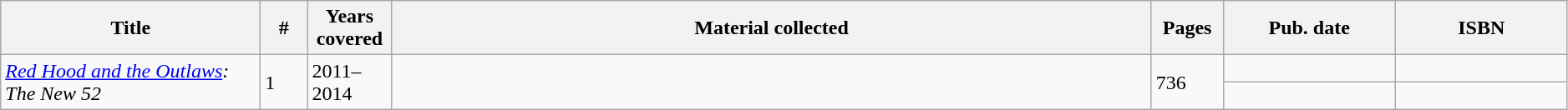<table class="wikitable sortable" width=99%>
<tr>
<th width="200px">Title</th>
<th class="unsortable" width="30px">#</th>
<th width="60px">Years covered</th>
<th class="unsortable">Material collected</th>
<th width="50px">Pages</th>
<th width="130px">Pub. date</th>
<th class="unsortable" width="130px">ISBN</th>
</tr>
<tr>
<td rowspan="2"><em><a href='#'>Red Hood and the Outlaws</a>: The New 52</em></td>
<td rowspan="2">1</td>
<td rowspan="2">2011–2014</td>
<td rowspan="2"></td>
<td rowspan="2">736</td>
<td></td>
<td></td>
</tr>
<tr>
<td></td>
<td> </td>
</tr>
</table>
